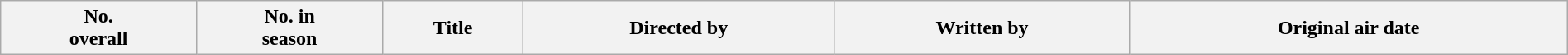<table class="wikitable plainrowheaders" style="width:100%; background:#fff;">
<tr>
<th style="background:#;">No.<br>overall</th>
<th style="background:#;">No. in<br>season</th>
<th style="background:#;">Title</th>
<th style="background:#;">Directed by</th>
<th style="background:#;">Written by</th>
<th style="background:#;">Original air date<br>


















</th>
</tr>
</table>
